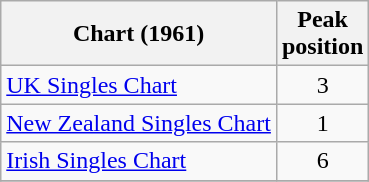<table class="wikitable sortable">
<tr>
<th align="left">Chart (1961)</th>
<th align="center">Peak<br>position</th>
</tr>
<tr>
<td align="left"><a href='#'>UK Singles Chart</a></td>
<td align="center">3</td>
</tr>
<tr>
<td align="left"><a href='#'>New Zealand Singles Chart</a></td>
<td align="center">1</td>
</tr>
<tr>
<td align="left"><a href='#'>Irish Singles Chart</a></td>
<td align="center">6</td>
</tr>
<tr>
</tr>
</table>
